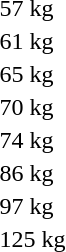<table>
<tr>
<td rowspan=2>57 kg<br></td>
<td rowspan=2></td>
<td rowspan=2></td>
<td></td>
</tr>
<tr>
<td></td>
</tr>
<tr>
<td rowspan=2>61 kg<br></td>
<td rowspan=2></td>
<td rowspan=2></td>
<td></td>
</tr>
<tr>
<td></td>
</tr>
<tr>
<td rowspan=2>65 kg<br></td>
<td rowspan=2></td>
<td rowspan=2></td>
<td></td>
</tr>
<tr>
<td></td>
</tr>
<tr>
<td rowspan=2>70 kg<br></td>
<td rowspan=2></td>
<td rowspan=2></td>
<td></td>
</tr>
<tr>
<td></td>
</tr>
<tr>
<td rowspan=2>74 kg<br></td>
<td rowspan=2></td>
<td rowspan=2></td>
<td></td>
</tr>
<tr>
<td></td>
</tr>
<tr>
<td rowspan=2>86 kg<br></td>
<td rowspan=2></td>
<td rowspan=2></td>
<td></td>
</tr>
<tr>
<td></td>
</tr>
<tr>
<td rowspan=2>97 kg<br></td>
<td rowspan=2></td>
<td rowspan=2></td>
<td></td>
</tr>
<tr>
<td></td>
</tr>
<tr>
<td rowspan=2>125 kg<br></td>
<td rowspan=2></td>
<td rowspan=2></td>
<td></td>
</tr>
<tr>
<td></td>
</tr>
</table>
